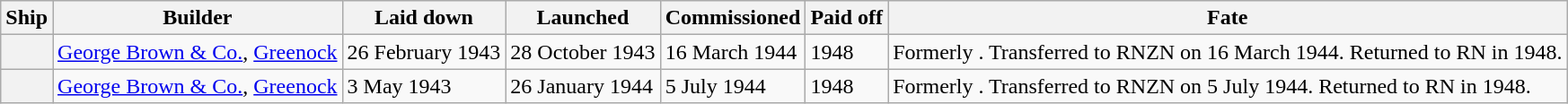<table class="wikitable plainrowheaders">
<tr>
<th scope="col">Ship</th>
<th scope="col">Builder</th>
<th scope="col">Laid down</th>
<th scope="col">Launched</th>
<th scope="col">Commissioned</th>
<th scope="col">Paid off</th>
<th scope="col">Fate</th>
</tr>
<tr>
<th scope="row"></th>
<td><a href='#'>George Brown & Co.</a>, <a href='#'>Greenock</a></td>
<td>26 February 1943</td>
<td>28 October 1943</td>
<td>16 March 1944</td>
<td>1948</td>
<td>Formerly . Transferred to RNZN on 16 March 1944. Returned to RN in 1948.</td>
</tr>
<tr>
<th scope="row"></th>
<td><a href='#'>George Brown & Co.</a>, <a href='#'>Greenock</a></td>
<td>3 May 1943</td>
<td>26 January 1944</td>
<td>5 July 1944</td>
<td>1948</td>
<td>Formerly . Transferred to RNZN on 5 July 1944. Returned to RN in 1948.</td>
</tr>
</table>
